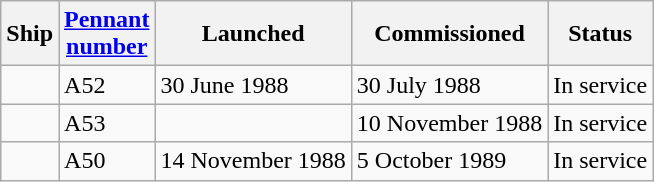<table class="wikitable">
<tr>
<th>Ship</th>
<th><a href='#'>Pennant<br>number</a></th>
<th>Launched</th>
<th>Commissioned</th>
<th>Status</th>
</tr>
<tr>
<td></td>
<td>A52</td>
<td>30 June 1988</td>
<td>30 July 1988</td>
<td>In service</td>
</tr>
<tr>
<td></td>
<td>A53</td>
<td></td>
<td>10 November 1988</td>
<td>In service</td>
</tr>
<tr>
<td></td>
<td>A50</td>
<td>14 November 1988</td>
<td>5 October 1989</td>
<td>In service</td>
</tr>
</table>
